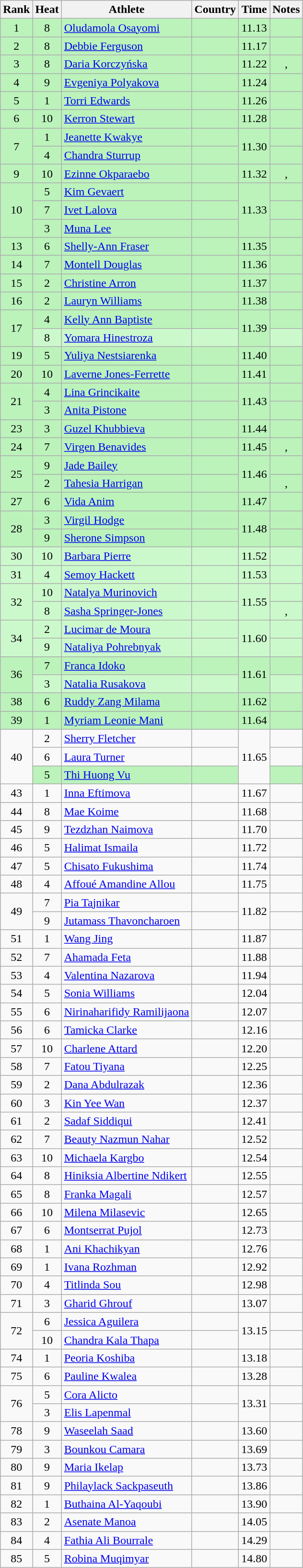<table class="wikitable sortable" style="text-align:center">
<tr>
<th>Rank</th>
<th>Heat</th>
<th>Athlete</th>
<th>Country</th>
<th>Time</th>
<th>Notes</th>
</tr>
<tr bgcolor=bbf3bb>
<td>1</td>
<td>8</td>
<td align=left><a href='#'>Oludamola Osayomi</a></td>
<td align=left></td>
<td>11.13</td>
<td></td>
</tr>
<tr bgcolor=bbf3bb>
<td>2</td>
<td>8</td>
<td align=left><a href='#'>Debbie Ferguson</a></td>
<td align=left></td>
<td>11.17</td>
<td></td>
</tr>
<tr bgcolor=bbf3bb>
<td>3</td>
<td>8</td>
<td align=left><a href='#'>Daria Korczyńska</a></td>
<td align=left></td>
<td>11.22</td>
<td>, </td>
</tr>
<tr bgcolor=bbf3bb>
<td>4</td>
<td>9</td>
<td align=left><a href='#'>Evgeniya Polyakova</a></td>
<td align=left></td>
<td>11.24</td>
<td></td>
</tr>
<tr bgcolor=bbf3bb>
<td>5</td>
<td>1</td>
<td align=left><a href='#'>Torri Edwards</a></td>
<td align=left></td>
<td>11.26</td>
<td></td>
</tr>
<tr bgcolor=bbf3bb>
<td>6</td>
<td>10</td>
<td align=left><a href='#'>Kerron Stewart</a></td>
<td align=left></td>
<td>11.28</td>
<td></td>
</tr>
<tr bgcolor=bbf3bb>
<td rowspan=2>7</td>
<td>1</td>
<td align=left><a href='#'>Jeanette Kwakye</a></td>
<td align=left></td>
<td rowspan=2>11.30</td>
<td></td>
</tr>
<tr bgcolor=bbf3bb>
<td>4</td>
<td align=left><a href='#'>Chandra Sturrup</a></td>
<td align=left></td>
<td></td>
</tr>
<tr bgcolor=bbf3bb>
<td>9</td>
<td>10</td>
<td align=left><a href='#'>Ezinne Okparaebo</a></td>
<td align=left></td>
<td>11.32</td>
<td>, </td>
</tr>
<tr bgcolor=bbf3bb>
<td rowspan=3>10</td>
<td>5</td>
<td align=left><a href='#'>Kim Gevaert</a></td>
<td align=left></td>
<td rowspan=3>11.33</td>
<td></td>
</tr>
<tr bgcolor=bbf3bb>
<td>7</td>
<td align=left><a href='#'>Ivet Lalova</a></td>
<td align=left></td>
<td></td>
</tr>
<tr bgcolor=bbf3bb>
<td>3</td>
<td align=left><a href='#'>Muna Lee</a></td>
<td align=left></td>
<td></td>
</tr>
<tr bgcolor=bbf3bb>
<td>13</td>
<td>6</td>
<td align=left><a href='#'>Shelly-Ann Fraser</a></td>
<td align=left></td>
<td>11.35</td>
<td></td>
</tr>
<tr bgcolor=bbf3bb>
<td>14</td>
<td>7</td>
<td align=left><a href='#'>Montell Douglas</a></td>
<td align=left></td>
<td>11.36</td>
<td></td>
</tr>
<tr bgcolor=bbf3bb>
<td>15</td>
<td>2</td>
<td align=left><a href='#'>Christine Arron</a></td>
<td align=left></td>
<td>11.37</td>
<td></td>
</tr>
<tr bgcolor=bbf3bb>
<td>16</td>
<td>2</td>
<td align=left><a href='#'>Lauryn Williams</a></td>
<td align=left></td>
<td>11.38</td>
<td></td>
</tr>
<tr bgcolor=bbf3bb>
<td rowspan=2>17</td>
<td>4</td>
<td align=left><a href='#'>Kelly Ann Baptiste</a></td>
<td align=left></td>
<td rowspan=2>11.39</td>
<td></td>
</tr>
<tr bgcolor=ccf9cc>
<td>8</td>
<td align=left><a href='#'>Yomara Hinestroza</a></td>
<td align=left></td>
<td></td>
</tr>
<tr bgcolor=bbf3bb>
<td>19</td>
<td>5</td>
<td align=left><a href='#'>Yuliya Nestsiarenka</a></td>
<td align=left></td>
<td>11.40</td>
<td></td>
</tr>
<tr bgcolor=bbf3bb>
<td>20</td>
<td>10</td>
<td align=left><a href='#'>Laverne Jones-Ferrette</a></td>
<td align=left></td>
<td>11.41</td>
<td></td>
</tr>
<tr bgcolor=bbf3bb>
<td rowspan=2>21</td>
<td>4</td>
<td align=left><a href='#'>Lina Grincikaite</a></td>
<td align=left></td>
<td rowspan=2>11.43</td>
<td></td>
</tr>
<tr bgcolor=bbf3bb>
<td>3</td>
<td align=left><a href='#'>Anita Pistone</a></td>
<td align=left></td>
<td></td>
</tr>
<tr bgcolor=bbf3bb>
<td>23</td>
<td>3</td>
<td align=left><a href='#'>Guzel Khubbieva</a></td>
<td align=left></td>
<td>11.44</td>
<td></td>
</tr>
<tr bgcolor=bbf3bb>
<td>24</td>
<td>7</td>
<td align=left><a href='#'>Virgen Benavides</a></td>
<td align=left></td>
<td>11.45</td>
<td>, </td>
</tr>
<tr bgcolor=bbf3bb>
<td rowspan=2>25</td>
<td>9</td>
<td align=left><a href='#'>Jade Bailey</a></td>
<td align=left></td>
<td rowspan=2>11.46</td>
<td></td>
</tr>
<tr bgcolor=bbf3bb>
<td>2</td>
<td align=left><a href='#'>Tahesia Harrigan</a></td>
<td align=left></td>
<td>, </td>
</tr>
<tr bgcolor=bbf3bb>
<td>27</td>
<td>6</td>
<td align=left><a href='#'>Vida Anim</a></td>
<td align=left></td>
<td>11.47</td>
<td></td>
</tr>
<tr bgcolor=bbf3bb>
<td rowspan=2>28</td>
<td>3</td>
<td align=left><a href='#'>Virgil Hodge</a></td>
<td align=left></td>
<td rowspan=2>11.48</td>
<td></td>
</tr>
<tr bgcolor=bbf3bb>
<td>9</td>
<td align=left><a href='#'>Sherone Simpson</a></td>
<td align=left></td>
<td></td>
</tr>
<tr bgcolor=ccf9cc>
<td>30</td>
<td>10</td>
<td align=left><a href='#'>Barbara Pierre</a></td>
<td align=left></td>
<td>11.52</td>
<td></td>
</tr>
<tr bgcolor=ccf9cc>
<td>31</td>
<td>4</td>
<td align=left><a href='#'>Semoy Hackett</a></td>
<td align=left></td>
<td>11.53</td>
<td></td>
</tr>
<tr bgcolor=ccf9cc>
<td rowspan=2>32</td>
<td>10</td>
<td align=left><a href='#'>Natalya Murinovich</a></td>
<td align=left></td>
<td rowspan=2>11.55</td>
<td></td>
</tr>
<tr bgcolor=ccf9cc>
<td>8</td>
<td align=left><a href='#'>Sasha Springer-Jones</a></td>
<td align=left></td>
<td>, </td>
</tr>
<tr bgcolor=ccf9cc>
<td rowspan=2>34</td>
<td>2</td>
<td align=left><a href='#'>Lucimar de Moura</a></td>
<td align=left></td>
<td rowspan=2>11.60</td>
<td></td>
</tr>
<tr bgcolor=ccf9cc>
<td>9</td>
<td align=left><a href='#'>Nataliya Pohrebnyak</a></td>
<td align=left></td>
<td></td>
</tr>
<tr bgcolor=bbf3bb>
<td rowspan=2>36</td>
<td>7</td>
<td align=left><a href='#'>Franca Idoko</a></td>
<td align=left></td>
<td rowspan=2>11.61</td>
<td></td>
</tr>
<tr bgcolor=ccf9cc>
<td>3</td>
<td align=left><a href='#'>Natalia Rusakova</a></td>
<td align=left></td>
<td></td>
</tr>
<tr bgcolor=bbf3bb>
<td>38</td>
<td>6</td>
<td align=left><a href='#'>Ruddy Zang Milama</a></td>
<td align=left></td>
<td>11.62</td>
<td></td>
</tr>
<tr bgcolor=bbf3bb>
<td>39</td>
<td>1</td>
<td align=left><a href='#'>Myriam Leonie Mani</a></td>
<td align=left></td>
<td>11.64</td>
<td></td>
</tr>
<tr>
<td rowspan=3>40</td>
<td>2</td>
<td align=left><a href='#'>Sherry Fletcher</a></td>
<td align=left></td>
<td rowspan=3>11.65</td>
<td></td>
</tr>
<tr>
<td>6</td>
<td align=left><a href='#'>Laura Turner</a></td>
<td align=left></td>
<td></td>
</tr>
<tr bgcolor=bbf3bb>
<td>5</td>
<td align=left><a href='#'>Thi Huong Vu</a></td>
<td align=left></td>
<td></td>
</tr>
<tr>
<td>43</td>
<td>1</td>
<td align=left><a href='#'>Inna Eftimova</a></td>
<td align=left></td>
<td>11.67</td>
<td></td>
</tr>
<tr>
<td>44</td>
<td>8</td>
<td align=left><a href='#'>Mae Koime</a></td>
<td align=left></td>
<td>11.68</td>
<td></td>
</tr>
<tr>
<td>45</td>
<td>9</td>
<td align=left><a href='#'>Tezdzhan Naimova</a></td>
<td align=left></td>
<td>11.70</td>
<td></td>
</tr>
<tr>
<td>46</td>
<td>5</td>
<td align=left><a href='#'>Halimat Ismaila</a></td>
<td align=left></td>
<td>11.72</td>
<td></td>
</tr>
<tr>
<td>47</td>
<td>5</td>
<td align=left><a href='#'>Chisato Fukushima</a></td>
<td align=left></td>
<td>11.74</td>
<td></td>
</tr>
<tr>
<td>48</td>
<td>4</td>
<td align=left><a href='#'>Affoué Amandine Allou</a></td>
<td align=left></td>
<td>11.75</td>
<td></td>
</tr>
<tr>
<td rowspan=2>49</td>
<td>7</td>
<td align=left><a href='#'>Pia Tajnikar</a></td>
<td align=left></td>
<td rowspan=2>11.82</td>
<td></td>
</tr>
<tr>
<td>9</td>
<td align=left><a href='#'>Jutamass Thavoncharoen</a></td>
<td align=left></td>
<td></td>
</tr>
<tr>
<td>51</td>
<td>1</td>
<td align=left><a href='#'>Wang Jing</a></td>
<td align=left></td>
<td>11.87</td>
<td></td>
</tr>
<tr>
<td>52</td>
<td>7</td>
<td align=left><a href='#'>Ahamada Feta</a></td>
<td align=left></td>
<td>11.88</td>
<td></td>
</tr>
<tr>
<td>53</td>
<td>4</td>
<td align=left><a href='#'>Valentina Nazarova</a></td>
<td align=left></td>
<td>11.94</td>
<td></td>
</tr>
<tr>
<td>54</td>
<td>5</td>
<td align=left><a href='#'>Sonia Williams</a></td>
<td align=left></td>
<td>12.04</td>
<td></td>
</tr>
<tr>
<td>55</td>
<td>6</td>
<td align=left><a href='#'>Nirinaharifidy Ramilijaona</a></td>
<td align=left></td>
<td>12.07</td>
<td></td>
</tr>
<tr>
<td>56</td>
<td>6</td>
<td align=left><a href='#'>Tamicka Clarke</a></td>
<td align=left></td>
<td>12.16</td>
<td></td>
</tr>
<tr>
<td>57</td>
<td>10</td>
<td align=left><a href='#'>Charlene Attard</a></td>
<td align=left></td>
<td>12.20</td>
<td></td>
</tr>
<tr>
<td>58</td>
<td>7</td>
<td align=left><a href='#'>Fatou Tiyana</a></td>
<td align=left></td>
<td>12.25</td>
<td></td>
</tr>
<tr>
<td>59</td>
<td>2</td>
<td align=left><a href='#'>Dana Abdulrazak</a></td>
<td align=left></td>
<td>12.36</td>
<td></td>
</tr>
<tr>
<td>60</td>
<td>3</td>
<td align=left><a href='#'>Kin Yee Wan</a></td>
<td align=left></td>
<td>12.37</td>
<td></td>
</tr>
<tr>
<td>61</td>
<td>2</td>
<td align=left><a href='#'>Sadaf Siddiqui</a></td>
<td align=left></td>
<td>12.41</td>
<td></td>
</tr>
<tr>
<td>62</td>
<td>7</td>
<td align=left><a href='#'>Beauty Nazmun Nahar</a></td>
<td align=left></td>
<td>12.52</td>
<td></td>
</tr>
<tr>
<td>63</td>
<td>10</td>
<td align=left><a href='#'>Michaela Kargbo</a></td>
<td align=left></td>
<td>12.54</td>
<td></td>
</tr>
<tr>
<td>64</td>
<td>8</td>
<td align=left><a href='#'>Hiniksia Albertine Ndikert</a></td>
<td align=left></td>
<td>12.55</td>
<td></td>
</tr>
<tr>
<td>65</td>
<td>8</td>
<td align=left><a href='#'>Franka Magali</a></td>
<td align=left></td>
<td>12.57</td>
<td></td>
</tr>
<tr>
<td>66</td>
<td>10</td>
<td align=left><a href='#'>Milena Milasevic</a></td>
<td align=left></td>
<td>12.65</td>
<td></td>
</tr>
<tr>
<td>67</td>
<td>6</td>
<td align=left><a href='#'>Montserrat Pujol</a></td>
<td align=left></td>
<td>12.73</td>
<td></td>
</tr>
<tr>
<td>68</td>
<td>1</td>
<td align=left><a href='#'>Ani Khachikyan</a></td>
<td align=left></td>
<td>12.76</td>
<td></td>
</tr>
<tr>
<td>69</td>
<td>1</td>
<td align=left><a href='#'>Ivana Rozhman</a></td>
<td align=left></td>
<td>12.92</td>
<td></td>
</tr>
<tr>
<td>70</td>
<td>4</td>
<td align=left><a href='#'>Titlinda Sou</a></td>
<td align=left></td>
<td>12.98</td>
<td></td>
</tr>
<tr>
<td>71</td>
<td>3</td>
<td align=left><a href='#'>Gharid Ghrouf</a></td>
<td align=left></td>
<td>13.07</td>
<td></td>
</tr>
<tr>
<td rowspan=2>72</td>
<td>6</td>
<td align=left><a href='#'>Jessica Aguilera</a></td>
<td align=left></td>
<td rowspan=2>13.15</td>
<td></td>
</tr>
<tr>
<td>10</td>
<td align=left><a href='#'>Chandra Kala Thapa</a></td>
<td align=left></td>
<td></td>
</tr>
<tr>
<td>74</td>
<td>1</td>
<td align=left><a href='#'>Peoria Koshiba</a></td>
<td align=left></td>
<td>13.18</td>
<td></td>
</tr>
<tr>
<td>75</td>
<td>6</td>
<td align=left><a href='#'>Pauline Kwalea</a></td>
<td align=left></td>
<td>13.28</td>
<td></td>
</tr>
<tr>
<td rowspan=2>76</td>
<td>5</td>
<td align=left><a href='#'>Cora Alicto</a></td>
<td align=left></td>
<td rowspan=2>13.31</td>
<td></td>
</tr>
<tr>
<td>3</td>
<td align=left><a href='#'>Elis Lapenmal</a></td>
<td align=left></td>
<td></td>
</tr>
<tr>
<td>78</td>
<td>9</td>
<td align=left><a href='#'>Waseelah Saad</a></td>
<td align=left></td>
<td>13.60</td>
<td></td>
</tr>
<tr>
<td>79</td>
<td>3</td>
<td align=left><a href='#'>Bounkou Camara</a></td>
<td align=left></td>
<td>13.69</td>
<td></td>
</tr>
<tr>
<td>80</td>
<td>9</td>
<td align=left><a href='#'>Maria Ikelap</a></td>
<td align=left></td>
<td>13.73</td>
<td></td>
</tr>
<tr>
<td>81</td>
<td>9</td>
<td align=left><a href='#'>Philaylack Sackpaseuth</a></td>
<td align=left></td>
<td>13.86</td>
<td></td>
</tr>
<tr>
<td>82</td>
<td>1</td>
<td align=left><a href='#'>Buthaina Al-Yaqoubi</a></td>
<td align=left></td>
<td>13.90</td>
<td></td>
</tr>
<tr>
<td>83</td>
<td>2</td>
<td align=left><a href='#'>Asenate Manoa</a></td>
<td align=left></td>
<td>14.05</td>
<td></td>
</tr>
<tr>
<td>84</td>
<td>4</td>
<td align=left><a href='#'>Fathia Ali Bourrale</a></td>
<td align=left></td>
<td>14.29</td>
<td></td>
</tr>
<tr>
<td>85</td>
<td>5</td>
<td align=left><a href='#'>Robina Muqimyar</a></td>
<td align=left></td>
<td>14.80</td>
<td></td>
</tr>
</table>
